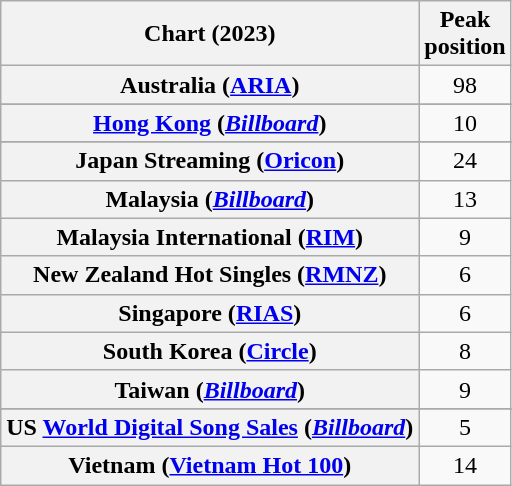<table class="wikitable sortable plainrowheaders" style="text-align:center">
<tr>
<th scope="col">Chart (2023)</th>
<th scope="col">Peak<br>position</th>
</tr>
<tr>
<th scope="row">Australia (<a href='#'>ARIA</a>)</th>
<td>98</td>
</tr>
<tr>
</tr>
<tr>
</tr>
<tr>
<th scope="row"><a href='#'>Hong Kong</a> (<em><a href='#'>Billboard</a></em>)</th>
<td>10</td>
</tr>
<tr>
</tr>
<tr>
<th scope="row">Japan Streaming (<a href='#'>Oricon</a>)</th>
<td>24</td>
</tr>
<tr>
<th scope="row">Malaysia (<em><a href='#'>Billboard</a></em>)</th>
<td>13</td>
</tr>
<tr>
<th scope="row">Malaysia International (<a href='#'>RIM</a>)</th>
<td>9</td>
</tr>
<tr>
<th scope="row">New Zealand Hot Singles (<a href='#'>RMNZ</a>)</th>
<td>6</td>
</tr>
<tr>
<th scope="row">Singapore (<a href='#'>RIAS</a>)</th>
<td>6</td>
</tr>
<tr>
<th scope="row">South Korea (<a href='#'>Circle</a>)</th>
<td>8</td>
</tr>
<tr>
<th scope="row">Taiwan (<em><a href='#'>Billboard</a></em>)</th>
<td>9</td>
</tr>
<tr>
</tr>
<tr>
</tr>
<tr>
<th scope="row">US <a href='#'>World Digital Song Sales</a> (<em><a href='#'>Billboard</a></em>)</th>
<td>5</td>
</tr>
<tr>
<th scope="row">Vietnam (<a href='#'>Vietnam Hot 100</a>)</th>
<td>14</td>
</tr>
</table>
